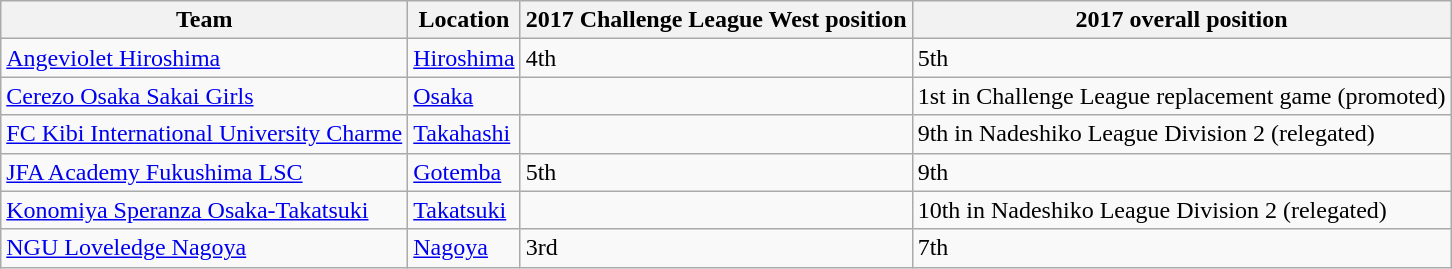<table class="wikitable sortable">
<tr>
<th>Team</th>
<th>Location</th>
<th data-sort-type="number">2017 Challenge League West position</th>
<th data-sort-type="number">2017 overall position</th>
</tr>
<tr>
<td><a href='#'>Angeviolet Hiroshima</a></td>
<td><a href='#'>Hiroshima</a></td>
<td>4th</td>
<td>5th</td>
</tr>
<tr>
<td><a href='#'>Cerezo Osaka Sakai Girls</a></td>
<td><a href='#'>Osaka</a></td>
<td></td>
<td>1st in Challenge League replacement game (promoted)</td>
</tr>
<tr>
<td><a href='#'>FC Kibi International University Charme</a></td>
<td><a href='#'>Takahashi</a></td>
<td></td>
<td>9th in Nadeshiko League Division 2 (relegated)</td>
</tr>
<tr>
<td><a href='#'>JFA Academy Fukushima LSC</a></td>
<td><a href='#'>Gotemba</a></td>
<td>5th</td>
<td>9th</td>
</tr>
<tr>
<td><a href='#'>Konomiya Speranza Osaka-Takatsuki</a></td>
<td><a href='#'>Takatsuki</a></td>
<td></td>
<td>10th in Nadeshiko League Division 2 (relegated)</td>
</tr>
<tr>
<td><a href='#'>NGU Loveledge Nagoya</a></td>
<td><a href='#'>Nagoya</a></td>
<td>3rd</td>
<td>7th</td>
</tr>
</table>
